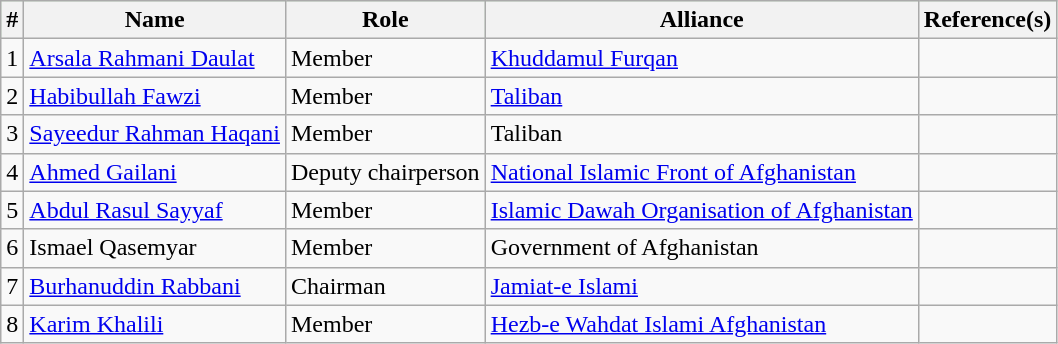<table class="wikitable">
<tr style="background:#cfc; text-align:center;">
<th>#</th>
<th><strong>Name</strong></th>
<th><strong>Role</strong></th>
<th><strong>Alliance</strong></th>
<th><strong>Reference(s)</strong></th>
</tr>
<tr>
<td>1</td>
<td><a href='#'>Arsala Rahmani Daulat</a></td>
<td>Member</td>
<td><a href='#'>Khuddamul Furqan</a></td>
<td></td>
</tr>
<tr>
<td>2</td>
<td><a href='#'>Habibullah Fawzi</a></td>
<td>Member</td>
<td><a href='#'>Taliban</a></td>
<td></td>
</tr>
<tr>
<td>3</td>
<td><a href='#'>Sayeedur Rahman Haqani</a></td>
<td>Member</td>
<td>Taliban</td>
<td></td>
</tr>
<tr>
<td>4</td>
<td><a href='#'>Ahmed Gailani</a></td>
<td>Deputy chairperson</td>
<td><a href='#'>National Islamic Front of Afghanistan</a></td>
<td></td>
</tr>
<tr>
<td>5</td>
<td><a href='#'>Abdul Rasul Sayyaf</a></td>
<td>Member</td>
<td><a href='#'>Islamic Dawah Organisation of Afghanistan</a></td>
<td></td>
</tr>
<tr>
<td>6</td>
<td>Ismael Qasemyar</td>
<td>Member</td>
<td>Government of Afghanistan</td>
<td></td>
</tr>
<tr>
<td>7</td>
<td><a href='#'>Burhanuddin Rabbani</a></td>
<td>Chairman</td>
<td><a href='#'>Jamiat-e Islami</a></td>
<td></td>
</tr>
<tr>
<td>8</td>
<td><a href='#'>Karim Khalili</a></td>
<td>Member</td>
<td><a href='#'>Hezb-e Wahdat Islami Afghanistan</a></td>
<td></td>
</tr>
</table>
